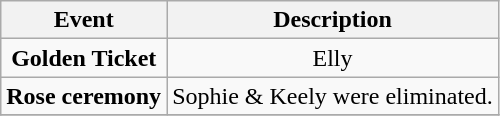<table class="wikitable sortable" style="text-align:center;">
<tr>
<th>Event</th>
<th>Description</th>
</tr>
<tr>
<td><strong>Golden Ticket</strong></td>
<td>Elly</td>
</tr>
<tr>
<td><strong>Rose ceremony</strong></td>
<td>Sophie & Keely were eliminated.</td>
</tr>
<tr>
</tr>
</table>
